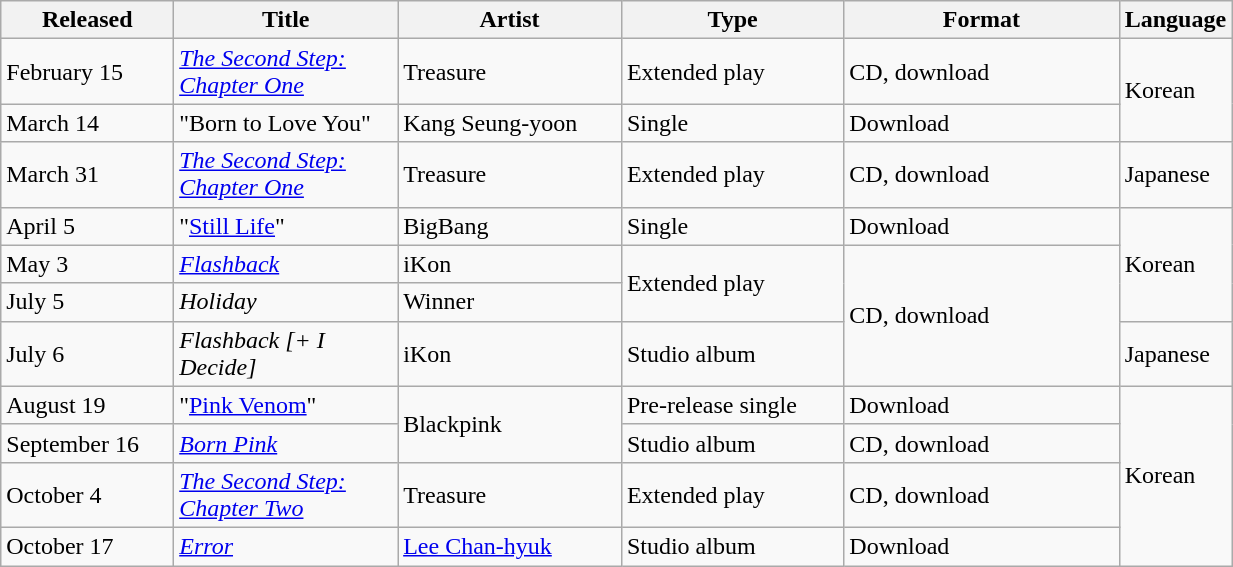<table class="wikitable sortable" align="left center" style="width:65%;">
<tr>
<th style="width:15%;">Released</th>
<th style="width:20%;">Title</th>
<th style="width:20%;">Artist</th>
<th style="width:20%;">Type</th>
<th style="width:25%;">Format</th>
<th style="width:20%;">Language</th>
</tr>
<tr>
<td>February 15</td>
<td><em><a href='#'>The Second Step: Chapter One</a></em></td>
<td>Treasure</td>
<td>Extended play</td>
<td>CD, download</td>
<td rowspan="2">Korean</td>
</tr>
<tr>
<td>March 14</td>
<td>"Born to Love You"</td>
<td>Kang Seung-yoon</td>
<td>Single</td>
<td>Download</td>
</tr>
<tr>
<td>March 31</td>
<td><em><a href='#'>The Second Step: Chapter One</a></em></td>
<td>Treasure</td>
<td>Extended play</td>
<td>CD, download</td>
<td>Japanese</td>
</tr>
<tr>
<td>April 5</td>
<td>"<a href='#'>Still Life</a>"</td>
<td>BigBang</td>
<td>Single</td>
<td>Download</td>
<td rowspan="3">Korean</td>
</tr>
<tr>
<td>May 3</td>
<td><em><a href='#'>Flashback</a></em></td>
<td>iKon</td>
<td rowspan="2">Extended play</td>
<td rowspan="3">CD, download</td>
</tr>
<tr>
<td>July 5</td>
<td><em>Holiday</em></td>
<td>Winner</td>
</tr>
<tr>
<td>July 6</td>
<td><em>Flashback [+ I Decide]</em></td>
<td>iKon</td>
<td>Studio album</td>
<td>Japanese</td>
</tr>
<tr>
<td>August 19</td>
<td>"<a href='#'>Pink Venom</a>"</td>
<td rowspan="2">Blackpink</td>
<td>Pre-release single</td>
<td>Download</td>
<td rowspan="4">Korean</td>
</tr>
<tr>
<td>September 16</td>
<td><em><a href='#'>Born Pink</a></em></td>
<td>Studio album</td>
<td>CD, download</td>
</tr>
<tr>
<td>October 4</td>
<td><em><a href='#'>The Second Step: Chapter Two</a></em></td>
<td>Treasure</td>
<td>Extended play</td>
<td>CD, download</td>
</tr>
<tr>
<td>October 17</td>
<td><em><a href='#'>Error</a></em></td>
<td><a href='#'>Lee Chan-hyuk</a></td>
<td>Studio album</td>
<td>Download</td>
</tr>
</table>
